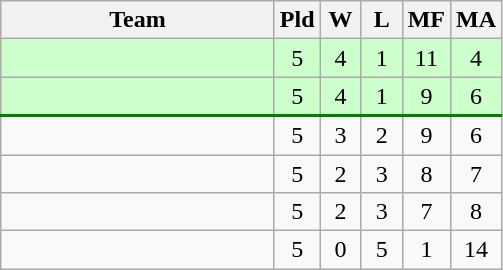<table class=wikitable style="text-align:center">
<tr>
<th width=175>Team</th>
<th width=20>Pld</th>
<th width=20>W</th>
<th width=20>L</th>
<th width=20>MF</th>
<th width=20>MA</th>
</tr>
<tr bgcolor=ccffcc>
<td style="text-align:left"></td>
<td>5</td>
<td>4</td>
<td>1</td>
<td>11</td>
<td>4</td>
</tr>
<tr bgcolor=ccffcc style="border-bottom:2px solid green;">
<td style="text-align:left"></td>
<td>5</td>
<td>4</td>
<td>1</td>
<td>9</td>
<td>6</td>
</tr>
<tr>
<td style="text-align:left"></td>
<td>5</td>
<td>3</td>
<td>2</td>
<td>9</td>
<td>6</td>
</tr>
<tr>
<td style="text-align:left"></td>
<td>5</td>
<td>2</td>
<td>3</td>
<td>8</td>
<td>7</td>
</tr>
<tr>
<td style="text-align:left"></td>
<td>5</td>
<td>2</td>
<td>3</td>
<td>7</td>
<td>8</td>
</tr>
<tr>
<td style="text-align:left"></td>
<td>5</td>
<td>0</td>
<td>5</td>
<td>1</td>
<td>14</td>
</tr>
</table>
